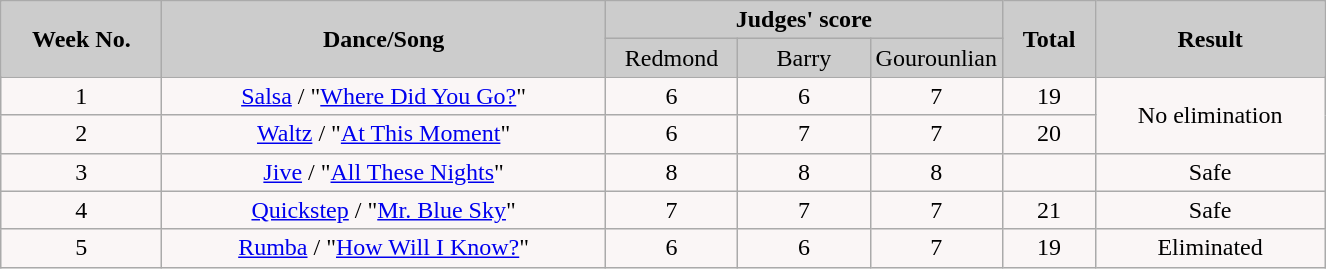<table class="wikitable collapsible">
<tr>
<th rowspan="2" style="background:#ccc; text-align:Center;"><strong>Week No.</strong></th>
<th rowspan="2" style="background:#ccc; text-align:Center;"><strong>Dance/Song</strong></th>
<th colspan="3" style="background:#ccc; text-align:Center;"><strong>Judges' score</strong></th>
<th rowspan="2" style="background:#ccc; text-align:Center;"><strong>Total</strong></th>
<th rowspan="2" style="background:#ccc; text-align:Center;"><strong>Result</strong></th>
</tr>
<tr style="text-align:center; background:#ccc;">
<td style="width:10%; ">Redmond</td>
<td style="width:10%; ">Barry</td>
<td style="width:10%; ">Gourounlian</td>
</tr>
<tr style="text-align:center; background:#faf6f6;">
<td>1</td>
<td><a href='#'>Salsa</a> / "<a href='#'>Where Did You Go?</a>"</td>
<td>6</td>
<td>6</td>
<td>7</td>
<td>19</td>
<td rowspan="2">No elimination</td>
</tr>
<tr style="text-align:center; background:#faf6f6;">
<td>2</td>
<td><a href='#'>Waltz</a> / "<a href='#'>At This Moment</a>"</td>
<td>6</td>
<td>7</td>
<td>7</td>
<td>20</td>
</tr>
<tr style="text-align:center; background:#faf6f6;">
<td>3</td>
<td><a href='#'>Jive</a> / "<a href='#'>All These Nights</a>"</td>
<td>8</td>
<td>8</td>
<td>8</td>
<td></td>
<td>Safe</td>
</tr>
<tr style="text-align:center; background:#faf6f6;">
<td>4</td>
<td><a href='#'>Quickstep</a> / "<a href='#'>Mr. Blue Sky</a>"</td>
<td>7</td>
<td>7</td>
<td>7</td>
<td>21</td>
<td>Safe</td>
</tr>
<tr style="text-align:center; background:#faf6f6;">
<td>5</td>
<td><a href='#'>Rumba</a> / "<a href='#'>How Will I Know?</a>"</td>
<td>6</td>
<td>6</td>
<td>7</td>
<td>19</td>
<td>Eliminated</td>
</tr>
</table>
